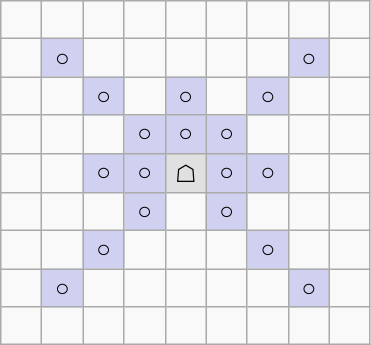<table border="1" class="wikitable">
<tr align=center>
<td width="20"> </td>
<td width="20"> </td>
<td width="20"> </td>
<td width="20"> </td>
<td width="20"> </td>
<td width="20"> </td>
<td width="20"> </td>
<td width="20"> </td>
<td width="20"> </td>
</tr>
<tr align=center>
<td> </td>
<td style="background:#d0d0f0;">○</td>
<td> </td>
<td> </td>
<td> </td>
<td> </td>
<td> </td>
<td style="background:#d0d0f0;">○</td>
<td> </td>
</tr>
<tr align=center>
<td> </td>
<td> </td>
<td style="background:#d0d0f0;">○</td>
<td> </td>
<td style="background:#d0d0f0;">○</td>
<td> </td>
<td style="background:#d0d0f0;">○</td>
<td> </td>
<td> </td>
</tr>
<tr align=center>
<td> </td>
<td> </td>
<td> </td>
<td style="background:#d0d0f0;">○</td>
<td style="background:#d0d0f0;">○</td>
<td style="background:#d0d0f0;">○</td>
<td> </td>
<td> </td>
<td> </td>
</tr>
<tr align=center>
<td> </td>
<td> </td>
<td style="background:#d0d0f0;">○</td>
<td style="background:#d0d0f0;">○</td>
<td style="background:#e0e0e0;">☖</td>
<td style="background:#d0d0f0;">○</td>
<td style="background:#d0d0f0;">○</td>
<td> </td>
<td> </td>
</tr>
<tr align=center>
<td> </td>
<td> </td>
<td> </td>
<td style="background:#d0d0f0;">○</td>
<td> </td>
<td style="background:#d0d0f0;">○</td>
<td> </td>
<td> </td>
<td> </td>
</tr>
<tr align=center>
<td> </td>
<td> </td>
<td style="background:#d0d0f0;">○</td>
<td> </td>
<td> </td>
<td> </td>
<td style="background:#d0d0f0;">○</td>
<td> </td>
<td> </td>
</tr>
<tr align=center>
<td> </td>
<td style="background:#d0d0f0;">○</td>
<td> </td>
<td> </td>
<td> </td>
<td> </td>
<td> </td>
<td style="background:#d0d0f0;">○</td>
<td> </td>
</tr>
<tr align=center>
<td> </td>
<td> </td>
<td> </td>
<td> </td>
<td> </td>
<td> </td>
<td> </td>
<td> </td>
<td> </td>
</tr>
</table>
